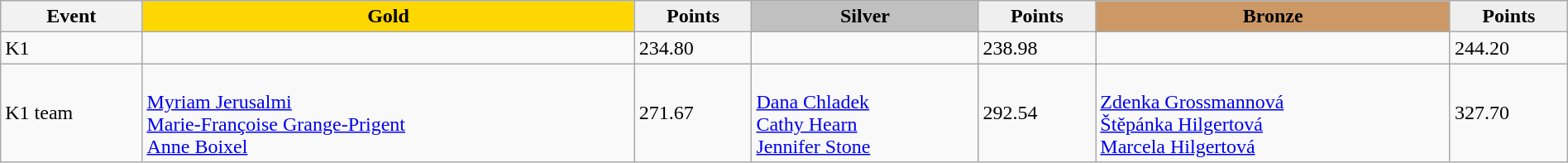<table class="wikitable" width=100%>
<tr>
<th>Event</th>
<td align=center bgcolor="gold"><strong>Gold</strong></td>
<td align=center bgcolor="EFEFEF"><strong>Points</strong></td>
<td align=center bgcolor="silver"><strong>Silver</strong></td>
<td align=center bgcolor="EFEFEF"><strong>Points</strong></td>
<td align=center bgcolor="CC9966"><strong>Bronze</strong></td>
<td align=center bgcolor="EFEFEF"><strong>Points</strong></td>
</tr>
<tr>
<td>K1</td>
<td></td>
<td>234.80</td>
<td></td>
<td>238.98</td>
<td></td>
<td>244.20</td>
</tr>
<tr>
<td>K1 team</td>
<td><br><a href='#'>Myriam Jerusalmi</a><br><a href='#'>Marie-Françoise Grange-Prigent</a><br><a href='#'>Anne Boixel</a></td>
<td>271.67</td>
<td><br><a href='#'>Dana Chladek</a><br><a href='#'>Cathy Hearn</a><br><a href='#'>Jennifer Stone</a></td>
<td>292.54</td>
<td><br><a href='#'>Zdenka Grossmannová</a><br><a href='#'>Štěpánka Hilgertová</a><br><a href='#'>Marcela Hilgertová</a></td>
<td>327.70</td>
</tr>
</table>
